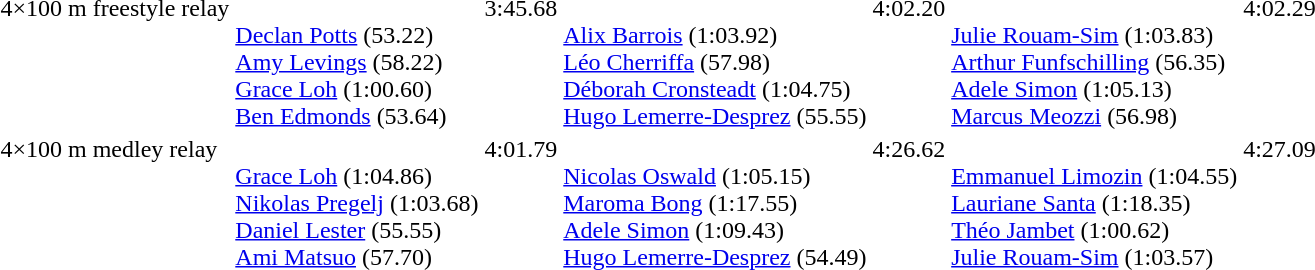<table>
<tr valign="top">
<td>4×100 m freestyle relay</td>
<td><br><a href='#'>Declan Potts</a> (53.22)<br><a href='#'>Amy Levings</a> (58.22)<br><a href='#'>Grace Loh</a> (1:00.60)<br><a href='#'>Ben Edmonds</a> (53.64)</td>
<td>3:45.68</td>
<td><br><a href='#'>Alix Barrois</a> (1:03.92)<br><a href='#'>Léo Cherriffa</a> (57.98)<br><a href='#'>Déborah Cronsteadt</a> (1:04.75)<br><a href='#'>Hugo Lemerre-Desprez</a> (55.55)</td>
<td>4:02.20</td>
<td><br><a href='#'>Julie Rouam-Sim</a> (1:03.83)<br><a href='#'>Arthur Funfschilling</a> (56.35)<br><a href='#'>Adele Simon</a> (1:05.13)<br><a href='#'>Marcus Meozzi</a> (56.98)</td>
<td>4:02.29</td>
</tr>
<tr valign="top">
<td>4×100 m medley relay</td>
<td><br><a href='#'>Grace Loh</a> (1:04.86)<br><a href='#'>Nikolas Pregelj</a> (1:03.68)<br><a href='#'>Daniel Lester</a> (55.55)<br><a href='#'>Ami Matsuo</a> (57.70)</td>
<td>4:01.79</td>
<td><br><a href='#'>Nicolas Oswald</a> (1:05.15)<br><a href='#'>Maroma Bong</a> (1:17.55)<br><a href='#'>Adele Simon</a> (1:09.43)<br><a href='#'>Hugo Lemerre-Desprez</a> (54.49)</td>
<td>4:26.62</td>
<td><br><a href='#'>Emmanuel Limozin</a> (1:04.55)<br><a href='#'>Lauriane Santa</a> (1:18.35)<br><a href='#'>Théo Jambet</a> (1:00.62)<br><a href='#'>Julie Rouam-Sim</a> (1:03.57)</td>
<td>4:27.09</td>
</tr>
</table>
